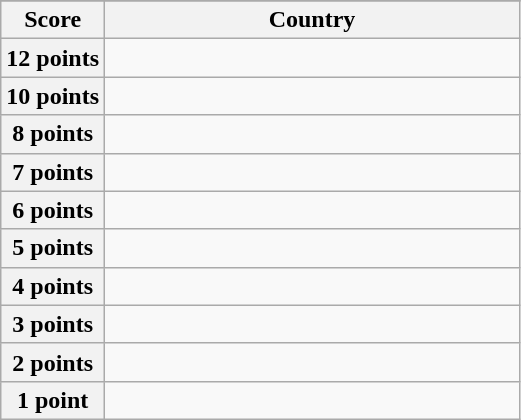<table class="wikitable">
<tr>
</tr>
<tr>
<th scope="col" width="20%">Score</th>
<th scope="col">Country</th>
</tr>
<tr>
<th scope="row">12 points</th>
<td></td>
</tr>
<tr>
<th scope="row">10 points</th>
<td></td>
</tr>
<tr>
<th scope="row">8 points</th>
<td></td>
</tr>
<tr>
<th scope="row">7 points</th>
<td></td>
</tr>
<tr>
<th scope="row">6 points</th>
<td></td>
</tr>
<tr>
<th scope="row">5 points</th>
<td></td>
</tr>
<tr>
<th scope="row">4 points</th>
<td></td>
</tr>
<tr>
<th scope="row">3 points</th>
<td></td>
</tr>
<tr>
<th scope="row">2 points</th>
<td></td>
</tr>
<tr>
<th scope="row">1 point</th>
<td></td>
</tr>
</table>
